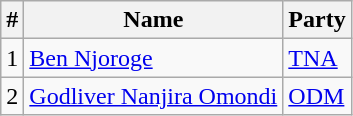<table class="wikitable sortable">
<tr>
<th>#</th>
<th>Name</th>
<th>Party</th>
</tr>
<tr>
<td>1</td>
<td><a href='#'>Ben Njoroge</a></td>
<td><a href='#'>TNA</a></td>
</tr>
<tr>
<td>2</td>
<td><a href='#'>Godliver Nanjira Omondi</a></td>
<td><a href='#'>ODM</a></td>
</tr>
</table>
